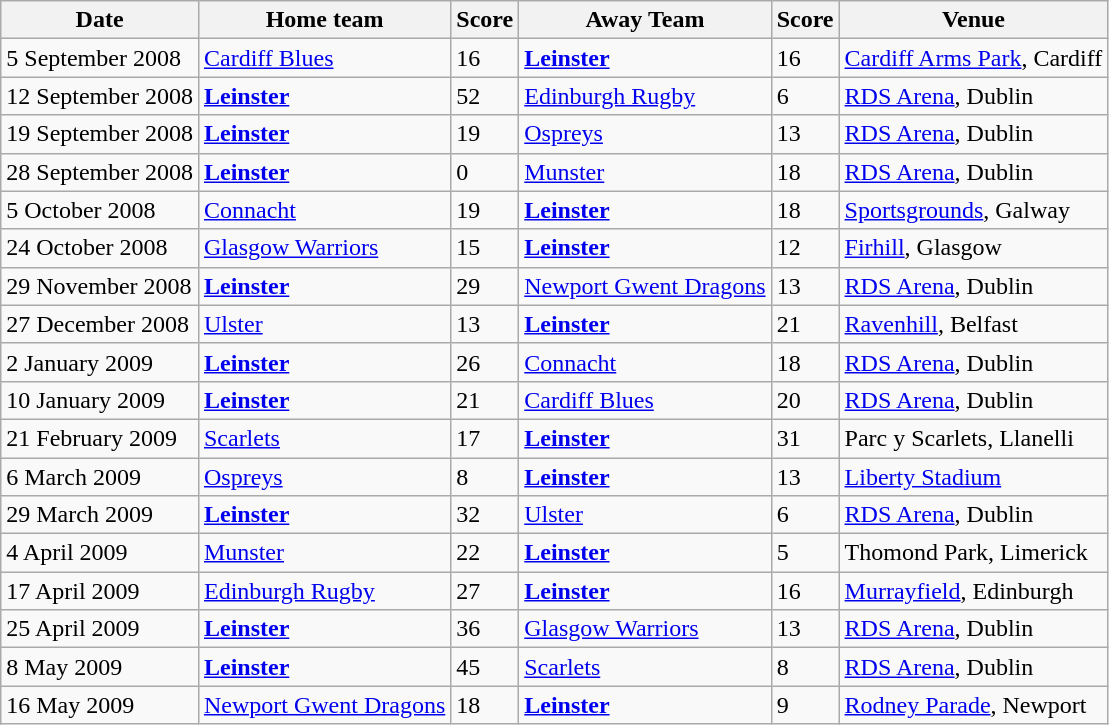<table class="wikitable sortable">
<tr>
<th class="unsortable">Date</th>
<th class="unsortable">Home team</th>
<th class="unsortable">Score</th>
<th class="unsortable">Away Team</th>
<th class="unsortable">Score</th>
<th class="unsortable">Venue</th>
</tr>
<tr>
<td>5 September 2008</td>
<td> <a href='#'>Cardiff Blues</a></td>
<td>16</td>
<td> <strong><a href='#'>Leinster</a></strong></td>
<td>16</td>
<td><a href='#'>Cardiff Arms Park</a>, Cardiff</td>
</tr>
<tr>
<td>12 September 2008</td>
<td> <strong><a href='#'>Leinster</a></strong></td>
<td>52</td>
<td> <a href='#'>Edinburgh Rugby</a></td>
<td>6</td>
<td><a href='#'>RDS Arena</a>, Dublin</td>
</tr>
<tr>
<td>19 September 2008</td>
<td> <strong><a href='#'>Leinster</a></strong></td>
<td>19</td>
<td> <a href='#'>Ospreys</a></td>
<td>13</td>
<td><a href='#'>RDS Arena</a>, Dublin</td>
</tr>
<tr>
<td>28 September 2008</td>
<td> <strong><a href='#'>Leinster</a></strong></td>
<td>0</td>
<td> <a href='#'>Munster</a></td>
<td>18</td>
<td><a href='#'>RDS Arena</a>, Dublin</td>
</tr>
<tr>
<td>5 October 2008</td>
<td> <a href='#'>Connacht</a></td>
<td>19</td>
<td> <strong><a href='#'>Leinster</a></strong></td>
<td>18</td>
<td><a href='#'>Sportsgrounds</a>, Galway</td>
</tr>
<tr>
<td>24 October 2008</td>
<td> <a href='#'>Glasgow Warriors</a></td>
<td>15</td>
<td> <strong><a href='#'>Leinster</a></strong></td>
<td>12</td>
<td><a href='#'>Firhill</a>, Glasgow</td>
</tr>
<tr>
<td>29 November 2008</td>
<td> <strong><a href='#'>Leinster</a></strong></td>
<td>29</td>
<td> <a href='#'>Newport Gwent Dragons</a></td>
<td>13</td>
<td><a href='#'>RDS Arena</a>, Dublin</td>
</tr>
<tr>
<td>27 December 2008</td>
<td> <a href='#'>Ulster</a></td>
<td>13</td>
<td> <strong><a href='#'>Leinster</a></strong></td>
<td>21</td>
<td><a href='#'>Ravenhill</a>, Belfast</td>
</tr>
<tr>
<td>2 January 2009</td>
<td> <strong><a href='#'>Leinster</a></strong></td>
<td>26</td>
<td> <a href='#'>Connacht</a></td>
<td>18</td>
<td><a href='#'>RDS Arena</a>, Dublin</td>
</tr>
<tr>
<td>10 January 2009</td>
<td> <strong><a href='#'>Leinster</a></strong></td>
<td>21</td>
<td> <a href='#'>Cardiff Blues</a></td>
<td>20</td>
<td><a href='#'>RDS Arena</a>, Dublin</td>
</tr>
<tr>
<td>21 February 2009</td>
<td> <a href='#'>Scarlets</a></td>
<td>17</td>
<td> <strong><a href='#'>Leinster</a></strong></td>
<td>31</td>
<td>Parc y Scarlets, Llanelli</td>
</tr>
<tr>
<td>6 March 2009</td>
<td> <a href='#'>Ospreys</a></td>
<td>8</td>
<td> <strong><a href='#'>Leinster</a></strong></td>
<td>13</td>
<td><a href='#'>Liberty Stadium</a></td>
</tr>
<tr>
<td>29 March 2009</td>
<td> <strong><a href='#'>Leinster</a></strong></td>
<td>32</td>
<td> <a href='#'>Ulster</a></td>
<td>6</td>
<td><a href='#'>RDS Arena</a>, Dublin</td>
</tr>
<tr>
<td>4 April 2009</td>
<td> <a href='#'>Munster</a></td>
<td>22</td>
<td> <strong><a href='#'>Leinster</a></strong></td>
<td>5</td>
<td>Thomond Park, Limerick</td>
</tr>
<tr>
<td>17 April 2009</td>
<td> <a href='#'>Edinburgh Rugby</a></td>
<td>27</td>
<td> <strong><a href='#'>Leinster</a></strong></td>
<td>16</td>
<td><a href='#'>Murrayfield</a>, Edinburgh</td>
</tr>
<tr>
<td>25 April 2009</td>
<td> <strong><a href='#'>Leinster</a></strong></td>
<td>36</td>
<td> <a href='#'>Glasgow Warriors</a></td>
<td>13</td>
<td><a href='#'>RDS Arena</a>, Dublin</td>
</tr>
<tr>
<td>8 May 2009</td>
<td> <strong><a href='#'>Leinster</a></strong></td>
<td>45</td>
<td> <a href='#'>Scarlets</a></td>
<td>8</td>
<td><a href='#'>RDS Arena</a>, Dublin</td>
</tr>
<tr>
<td>16 May 2009</td>
<td> <a href='#'>Newport Gwent Dragons</a></td>
<td>18</td>
<td> <strong><a href='#'>Leinster</a></strong></td>
<td>9</td>
<td><a href='#'>Rodney Parade</a>, Newport</td>
</tr>
</table>
